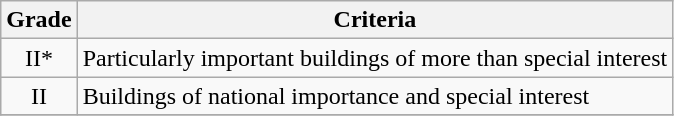<table class="wikitable" border="1">
<tr>
<th>Grade</th>
<th>Criteria</th>
</tr>
<tr>
<td align="center" >II*</td>
<td>Particularly important buildings of more than special interest</td>
</tr>
<tr>
<td align="center" >II</td>
<td>Buildings of national importance and special interest</td>
</tr>
<tr>
</tr>
</table>
